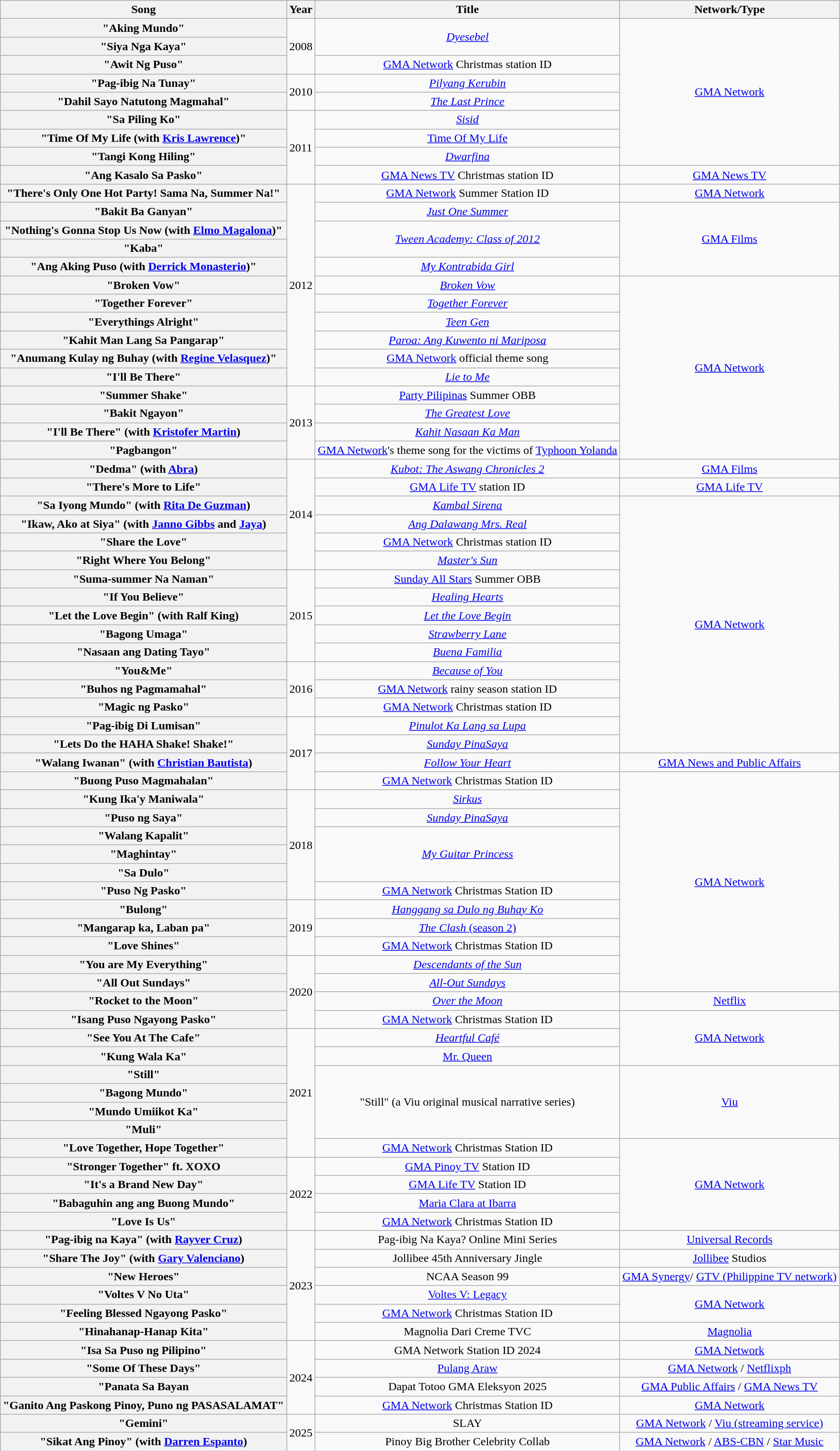<table class="wikitable plainrowheaders" style="text-align:center;">
<tr>
<th>Song</th>
<th>Year</th>
<th>Title</th>
<th>Network/Type</th>
</tr>
<tr>
<th scope="row">"Aking Mundo"</th>
<td rowspan="3">2008</td>
<td rowspan="2"><em><a href='#'>Dyesebel</a></em></td>
<td rowspan="8"><a href='#'>GMA Network</a></td>
</tr>
<tr>
<th scope="row">"Siya Nga Kaya"</th>
</tr>
<tr>
<th scope="row">"Awit Ng Puso"</th>
<td><a href='#'>GMA Network</a> Christmas station ID</td>
</tr>
<tr>
<th scope="row">"Pag-ibig Na Tunay"</th>
<td rowspan="2">2010</td>
<td><em><a href='#'>Pilyang Kerubin</a></em></td>
</tr>
<tr>
<th scope="row">"Dahil Sayo Natutong Magmahal"</th>
<td><em><a href='#'>The Last Prince</a></em></td>
</tr>
<tr>
<th scope="row">"Sa Piling Ko"</th>
<td rowspan="4">2011</td>
<td><a href='#'><em>Sisid</em></a></td>
</tr>
<tr>
<th scope="row">"Time Of My Life (with <a href='#'>Kris Lawrence</a>)"</th>
<td><a href='#'>Time Of My Life</a></td>
</tr>
<tr>
<th scope="row">"Tangi Kong Hiling"</th>
<td><em><a href='#'>Dwarfina</a></em></td>
</tr>
<tr>
<th scope="row">"Ang Kasalo Sa Pasko"</th>
<td><a href='#'>GMA News TV</a> Christmas station ID</td>
<td><a href='#'>GMA News TV</a></td>
</tr>
<tr>
<th scope="row">"There's Only One Hot Party! Sama Na, Summer Na!"</th>
<td rowspan="11">2012</td>
<td><a href='#'>GMA Network</a> Summer Station ID</td>
<td><a href='#'>GMA Network</a></td>
</tr>
<tr>
<th scope="row">"Bakit Ba Ganyan"</th>
<td><em><a href='#'>Just One Summer</a></em></td>
<td rowspan="4"><a href='#'>GMA Films</a></td>
</tr>
<tr>
<th scope="row">"Nothing's Gonna Stop Us Now (with <a href='#'>Elmo Magalona</a>)"</th>
<td rowspan="2"><em><a href='#'>Tween Academy: Class of 2012</a></em></td>
</tr>
<tr>
<th scope="row">"Kaba"</th>
</tr>
<tr>
<th scope="row">"Ang Aking Puso (with <a href='#'>Derrick Monasterio</a>)"</th>
<td><em><a href='#'>My Kontrabida Girl</a></em></td>
</tr>
<tr>
<th scope="row">"Broken Vow"</th>
<td><a href='#'><em>Broken Vow</em></a></td>
<td rowspan="10"><a href='#'>GMA Network</a></td>
</tr>
<tr>
<th scope="row">"Together Forever"</th>
<td><a href='#'><em>Together Forever</em></a></td>
</tr>
<tr>
<th scope="row">"Everythings Alright"</th>
<td><em><a href='#'>Teen Gen</a></em></td>
</tr>
<tr>
<th scope="row">"Kahit Man Lang Sa Pangarap"</th>
<td><em><a href='#'>Paroa: Ang Kuwento ni Mariposa</a></em></td>
</tr>
<tr>
<th scope="row">"Anumang Kulay ng Buhay (with <a href='#'>Regine Velasquez</a>)"</th>
<td><a href='#'>GMA Network</a> official theme song</td>
</tr>
<tr>
<th scope="row">"I'll Be There"</th>
<td><em><a href='#'>Lie to Me</a></em></td>
</tr>
<tr>
<th scope="row">"Summer Shake"</th>
<td rowspan="4">2013</td>
<td><a href='#'>Party Pilipinas</a> Summer OBB</td>
</tr>
<tr>
<th scope="row">"Bakit Ngayon"</th>
<td><em><a href='#'>The Greatest Love</a></em></td>
</tr>
<tr>
<th scope="row">"I'll Be There" (with <a href='#'>Kristofer Martin</a>)</th>
<td><em><a href='#'>Kahit Nasaan Ka Man</a></em></td>
</tr>
<tr>
<th scope="row">"Pagbangon"</th>
<td><a href='#'>GMA Network</a>'s theme song for the victims of <a href='#'>Typhoon Yolanda</a></td>
</tr>
<tr>
<th scope="row">"Dedma" (with <a href='#'>Abra</a>)</th>
<td rowspan="6">2014</td>
<td><em><a href='#'>Kubot: The Aswang Chronicles 2</a></em></td>
<td><a href='#'>GMA Films</a></td>
</tr>
<tr>
<th scope="row">"There's More to Life"</th>
<td><a href='#'>GMA Life TV</a> station ID</td>
<td><a href='#'>GMA Life TV</a></td>
</tr>
<tr>
<th scope="row">"Sa Iyong Mundo" (with <a href='#'>Rita De Guzman</a>)</th>
<td><em><a href='#'>Kambal Sirena</a></em></td>
<td rowspan="14"><a href='#'>GMA Network</a></td>
</tr>
<tr>
<th scope="row">"Ikaw, Ako at Siya" (with <a href='#'>Janno Gibbs</a> and <a href='#'>Jaya</a>)</th>
<td><em><a href='#'>Ang Dalawang Mrs. Real</a></em></td>
</tr>
<tr>
<th scope="row">"Share the Love"</th>
<td><a href='#'>GMA Network</a> Christmas station ID</td>
</tr>
<tr>
<th scope="row">"Right Where You Belong"</th>
<td><em><a href='#'>Master's Sun</a></em></td>
</tr>
<tr>
<th scope="row">"Suma-summer Na Naman"</th>
<td rowspan="5">2015</td>
<td><a href='#'>Sunday All Stars</a> Summer OBB</td>
</tr>
<tr>
<th scope="row">"If You Believe"</th>
<td><em><a href='#'>Healing Hearts</a></em></td>
</tr>
<tr>
<th scope="row">"Let the Love Begin" (with Ralf King)</th>
<td><em><a href='#'>Let the Love Begin</a></em></td>
</tr>
<tr>
<th scope="row">"Bagong Umaga"</th>
<td><em><a href='#'>Strawberry Lane</a></em></td>
</tr>
<tr>
<th scope="row">"Nasaan ang Dating Tayo"</th>
<td><em><a href='#'>Buena Familia</a></em></td>
</tr>
<tr>
<th scope="row">"You&Me"</th>
<td rowspan="3">2016</td>
<td><em><a href='#'>Because of You</a></em></td>
</tr>
<tr>
<th scope="row">"Buhos ng Pagmamahal"</th>
<td><a href='#'>GMA Network</a> rainy season station ID</td>
</tr>
<tr>
<th scope="row">"Magic ng Pasko"</th>
<td><a href='#'>GMA Network</a> Christmas station ID</td>
</tr>
<tr>
<th scope="row">"Pag-ibig Di Lumisan"</th>
<td rowspan="4">2017</td>
<td><em><a href='#'>Pinulot Ka Lang sa Lupa</a></em></td>
</tr>
<tr>
<th scope="row">"Lets Do the HAHA Shake! Shake!"</th>
<td><em><a href='#'>Sunday PinaSaya</a></em></td>
</tr>
<tr>
<th scope="row">"Walang Iwanan" (with <a href='#'>Christian Bautista</a>)</th>
<td><em><a href='#'>Follow Your Heart</a></em></td>
<td><a href='#'>GMA News and Public Affairs</a></td>
</tr>
<tr>
<th scope="row">"Buong Puso Magmahalan"</th>
<td><a href='#'>GMA Network</a> Christmas Station ID</td>
<td rowspan="12"><a href='#'>GMA Network</a></td>
</tr>
<tr>
<th scope="row">"Kung Ika'y Maniwala"</th>
<td rowspan="6">2018</td>
<td><em><a href='#'>Sirkus</a></em></td>
</tr>
<tr>
<th scope="row">"Puso ng Saya"</th>
<td><em><a href='#'>Sunday PinaSaya</a></em></td>
</tr>
<tr>
<th scope="row">"Walang Kapalit"</th>
<td rowspan="3"><em><a href='#'>My Guitar Princess</a></em></td>
</tr>
<tr>
<th scope="row">"Maghintay"</th>
</tr>
<tr>
<th scope="row">"Sa Dulo"</th>
</tr>
<tr>
<th scope="row">"Puso Ng Pasko"</th>
<td><a href='#'>GMA Network</a> Christmas Station ID</td>
</tr>
<tr>
<th scope="row">"Bulong"</th>
<td rowspan="3">2019</td>
<td><em><a href='#'>Hanggang sa Dulo ng Buhay Ko</a></em></td>
</tr>
<tr>
<th scope="row">"Mangarap ka, Laban pa"</th>
<td><a href='#'><em>The Clash</em> (season 2)</a></td>
</tr>
<tr>
<th scope="row">"Love Shines"</th>
<td><a href='#'>GMA Network</a> Christmas Station ID</td>
</tr>
<tr>
<th scope="row">"You are My Everything"</th>
<td rowspan="4">2020</td>
<td><em><a href='#'>Descendants of the Sun</a></em></td>
</tr>
<tr>
<th scope="row">"All Out Sundays"</th>
<td><em><a href='#'>All-Out Sundays</a></em></td>
</tr>
<tr>
<th scope="row">"Rocket to the Moon"</th>
<td><em><a href='#'>Over the Moon</a></em></td>
<td><a href='#'>Netflix</a></td>
</tr>
<tr>
<th scope="row">"Isang Puso Ngayong Pasko"</th>
<td><a href='#'>GMA Network</a> Christmas Station ID</td>
<td rowspan="3"><a href='#'>GMA Network</a></td>
</tr>
<tr>
<th scope="row">"See You At The Cafe"</th>
<td rowspan="7">2021</td>
<td><em><a href='#'>Heartful Café</a></em></td>
</tr>
<tr>
<th scope="row">"Kung Wala Ka"</th>
<td><a href='#'>Mr. Queen</a></td>
</tr>
<tr>
<th scope="row">"Still"</th>
<td rowspan="4">"Still" (a Viu original musical narrative series)</td>
<td rowspan="4"><a href='#'>Viu</a></td>
</tr>
<tr>
<th scope="row">"Bagong Mundo"</th>
</tr>
<tr>
<th scope="row">"Mundo Umiikot Ka"</th>
</tr>
<tr>
<th scope="row">"Muli"</th>
</tr>
<tr>
<th scope="row">"Love Together, Hope Together"</th>
<td><a href='#'>GMA Network</a> Christmas Station ID</td>
<td rowspan="5"><a href='#'>GMA Network</a></td>
</tr>
<tr>
<th scope="row">"Stronger Together" ft. XOXO</th>
<td rowspan="4">2022</td>
<td><a href='#'>GMA Pinoy TV</a> Station ID</td>
</tr>
<tr>
<th scope="row">"It's a Brand New Day"</th>
<td><a href='#'>GMA Life TV</a> Station ID</td>
</tr>
<tr>
<th scope="row">"Babaguhin ang ang Buong Mundo"</th>
<td><a href='#'>Maria Clara at Ibarra</a></td>
</tr>
<tr>
<th scope="row">"Love Is Us"</th>
<td><a href='#'>GMA Network</a> Christmas Station ID</td>
</tr>
<tr>
<th scope="row">"Pag-ibig na Kaya" (with <a href='#'>Rayver Cruz</a>)</th>
<td rowspan="6">2023</td>
<td>Pag-ibig Na Kaya? Online Mini Series</td>
<td><a href='#'>Universal Records</a></td>
</tr>
<tr>
<th scope="row">"Share The Joy" (with <a href='#'>Gary Valenciano</a>)</th>
<td>Jollibee 45th Anniversary Jingle</td>
<td><a href='#'>Jollibee</a> Studios</td>
</tr>
<tr>
<th scope="row">"New Heroes"</th>
<td>NCAA Season 99</td>
<td><a href='#'>GMA Synergy</a>/ <a href='#'>GTV (Philippine TV network)</a></td>
</tr>
<tr>
<th scope="row">"Voltes V No Uta"</th>
<td><a href='#'>Voltes V: Legacy</a></td>
<td rowspan="2"><a href='#'>GMA Network</a></td>
</tr>
<tr>
<th scope="row">"Feeling Blessed Ngayong Pasko"</th>
<td><a href='#'>GMA Network</a> Christmas Station ID</td>
</tr>
<tr>
<th scope="row">"Hinahanap-Hanap Kita"</th>
<td>Magnolia Dari Creme TVC</td>
<td><a href='#'>Magnolia</a></td>
</tr>
<tr>
<th>"Isa Sa Puso ng Pilipino"</th>
<td rowspan="4">2024</td>
<td>GMA Network Station ID 2024</td>
<td><a href='#'>GMA Network</a></td>
</tr>
<tr>
<th>"Some Of These Days"</th>
<td><a href='#'>Pulang Araw</a></td>
<td><a href='#'>GMA Network</a> / <a href='#'>Netflixph</a></td>
</tr>
<tr>
<th>"Panata Sa Bayan</th>
<td>Dapat Totoo GMA Eleksyon 2025</td>
<td><a href='#'>GMA Public Affairs</a> / <a href='#'>GMA News TV</a></td>
</tr>
<tr>
<th>"Ganito Ang Paskong Pinoy, Puno ng PASASALAMAT"</th>
<td><a href='#'>GMA Network</a> Christmas Station ID</td>
<td><a href='#'>GMA Network</a></td>
</tr>
<tr>
<th>"Gemini"</th>
<td rowspan="2">2025</td>
<td>SLAY</td>
<td><a href='#'>GMA Network</a> / <a href='#'>Viu (streaming service)</a></td>
</tr>
<tr>
<th>"Sikat Ang Pinoy" (with <a href='#'>Darren Espanto</a>)</th>
<td>Pinoy Big Brother Celebrity Collab</td>
<td><a href='#'>GMA Network</a> / <a href='#'>ABS-CBN</a> / <a href='#'>Star Music</a></td>
</tr>
</table>
